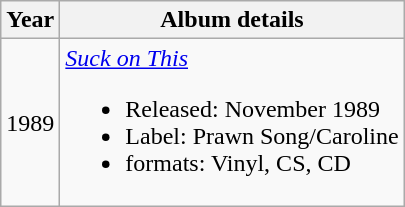<table class="wikitable">
<tr>
<th>Year</th>
<th>Album details</th>
</tr>
<tr>
<td>1989</td>
<td><em><a href='#'>Suck on This</a></em><br><ul><li>Released: November 1989</li><li>Label: Prawn Song/Caroline</li><li>formats: Vinyl, CS, CD</li></ul></td>
</tr>
</table>
